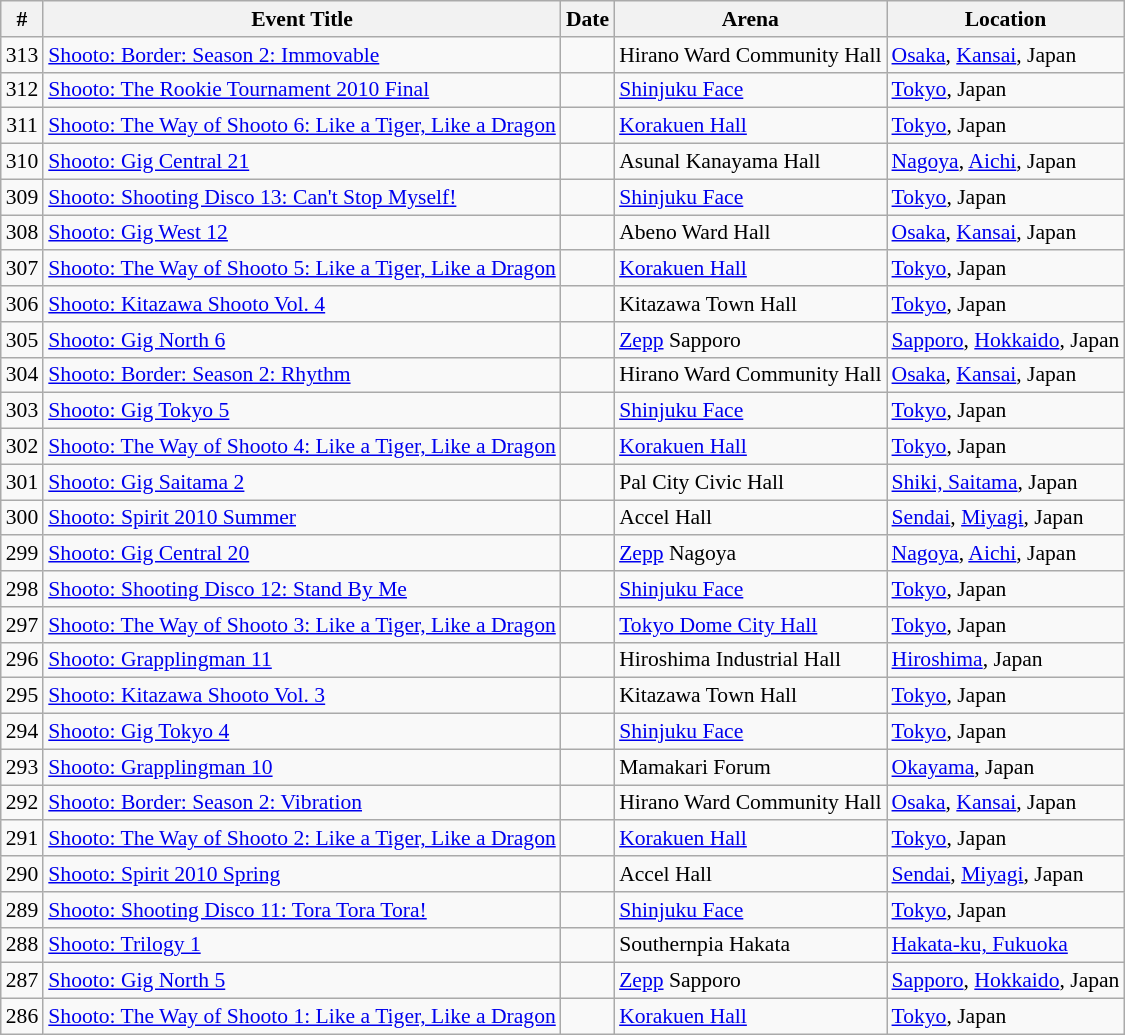<table class="sortable wikitable succession-box" style="font-size:90%;">
<tr>
<th scope="col">#</th>
<th scope="col">Event Title</th>
<th scope="col">Date</th>
<th scope="col">Arena</th>
<th scope="col">Location</th>
</tr>
<tr>
<td align=center>313</td>
<td><a href='#'>Shooto: Border: Season 2: Immovable</a></td>
<td></td>
<td>Hirano Ward Community Hall</td>
<td><a href='#'>Osaka</a>, <a href='#'>Kansai</a>, Japan</td>
</tr>
<tr>
<td align=center>312</td>
<td><a href='#'>Shooto: The Rookie Tournament 2010 Final</a></td>
<td></td>
<td><a href='#'>Shinjuku Face</a></td>
<td><a href='#'>Tokyo</a>, Japan</td>
</tr>
<tr>
<td align=center>311</td>
<td><a href='#'>Shooto: The Way of Shooto 6: Like a Tiger, Like a Dragon</a></td>
<td></td>
<td><a href='#'>Korakuen Hall</a></td>
<td><a href='#'>Tokyo</a>, Japan</td>
</tr>
<tr>
<td align=center>310</td>
<td><a href='#'>Shooto: Gig Central 21</a></td>
<td></td>
<td>Asunal Kanayama Hall</td>
<td><a href='#'>Nagoya</a>, <a href='#'>Aichi</a>, Japan</td>
</tr>
<tr>
<td align=center>309</td>
<td><a href='#'>Shooto: Shooting Disco 13: Can't Stop Myself!</a></td>
<td></td>
<td><a href='#'>Shinjuku Face</a></td>
<td><a href='#'>Tokyo</a>, Japan</td>
</tr>
<tr>
<td align=center>308</td>
<td><a href='#'>Shooto: Gig West 12</a></td>
<td></td>
<td>Abeno Ward Hall</td>
<td><a href='#'>Osaka</a>, <a href='#'>Kansai</a>, Japan</td>
</tr>
<tr>
<td align=center>307</td>
<td><a href='#'>Shooto: The Way of Shooto 5: Like a Tiger, Like a Dragon</a></td>
<td></td>
<td><a href='#'>Korakuen Hall</a></td>
<td><a href='#'>Tokyo</a>, Japan</td>
</tr>
<tr>
<td align=center>306</td>
<td><a href='#'>Shooto: Kitazawa Shooto Vol. 4</a></td>
<td></td>
<td>Kitazawa Town Hall</td>
<td><a href='#'>Tokyo</a>, Japan</td>
</tr>
<tr>
<td align=center>305</td>
<td><a href='#'>Shooto: Gig North 6</a></td>
<td></td>
<td><a href='#'>Zepp</a> Sapporo</td>
<td><a href='#'>Sapporo</a>, <a href='#'>Hokkaido</a>, Japan</td>
</tr>
<tr>
<td align=center>304</td>
<td><a href='#'>Shooto: Border: Season 2: Rhythm</a></td>
<td></td>
<td>Hirano Ward Community Hall</td>
<td><a href='#'>Osaka</a>, <a href='#'>Kansai</a>, Japan</td>
</tr>
<tr>
<td align=center>303</td>
<td><a href='#'>Shooto: Gig Tokyo 5</a></td>
<td></td>
<td><a href='#'>Shinjuku Face</a></td>
<td><a href='#'>Tokyo</a>, Japan</td>
</tr>
<tr>
<td align=center>302</td>
<td><a href='#'>Shooto: The Way of Shooto 4: Like a Tiger, Like a Dragon</a></td>
<td></td>
<td><a href='#'>Korakuen Hall</a></td>
<td><a href='#'>Tokyo</a>, Japan</td>
</tr>
<tr>
<td align=center>301</td>
<td><a href='#'>Shooto: Gig Saitama 2</a></td>
<td></td>
<td>Pal City Civic Hall</td>
<td><a href='#'>Shiki, Saitama</a>, Japan</td>
</tr>
<tr>
<td align=center>300</td>
<td><a href='#'>Shooto: Spirit 2010 Summer</a></td>
<td></td>
<td>Accel Hall</td>
<td><a href='#'>Sendai</a>, <a href='#'>Miyagi</a>, Japan</td>
</tr>
<tr>
<td align=center>299</td>
<td><a href='#'>Shooto: Gig Central 20</a></td>
<td></td>
<td><a href='#'>Zepp</a> Nagoya</td>
<td><a href='#'>Nagoya</a>, <a href='#'>Aichi</a>, Japan</td>
</tr>
<tr>
<td align=center>298</td>
<td><a href='#'>Shooto: Shooting Disco 12: Stand By Me</a></td>
<td></td>
<td><a href='#'>Shinjuku Face</a></td>
<td><a href='#'>Tokyo</a>, Japan</td>
</tr>
<tr>
<td align=center>297</td>
<td><a href='#'>Shooto: The Way of Shooto 3: Like a Tiger, Like a Dragon</a></td>
<td></td>
<td><a href='#'>Tokyo Dome City Hall</a></td>
<td><a href='#'>Tokyo</a>, Japan</td>
</tr>
<tr>
<td align=center>296</td>
<td><a href='#'>Shooto: Grapplingman 11</a></td>
<td></td>
<td>Hiroshima Industrial Hall</td>
<td><a href='#'>Hiroshima</a>, Japan</td>
</tr>
<tr>
<td align=center>295</td>
<td><a href='#'>Shooto: Kitazawa Shooto Vol. 3</a></td>
<td></td>
<td>Kitazawa Town Hall</td>
<td><a href='#'>Tokyo</a>, Japan</td>
</tr>
<tr>
<td align=center>294</td>
<td><a href='#'>Shooto: Gig Tokyo 4</a></td>
<td></td>
<td><a href='#'>Shinjuku Face</a></td>
<td><a href='#'>Tokyo</a>, Japan</td>
</tr>
<tr>
<td align=center>293</td>
<td><a href='#'>Shooto: Grapplingman 10</a></td>
<td></td>
<td>Mamakari Forum</td>
<td><a href='#'>Okayama</a>, Japan</td>
</tr>
<tr>
<td align=center>292</td>
<td><a href='#'>Shooto: Border: Season 2: Vibration</a></td>
<td></td>
<td>Hirano Ward Community Hall</td>
<td><a href='#'>Osaka</a>, <a href='#'>Kansai</a>, Japan</td>
</tr>
<tr>
<td align=center>291</td>
<td><a href='#'>Shooto: The Way of Shooto 2: Like a Tiger, Like a Dragon</a></td>
<td></td>
<td><a href='#'>Korakuen Hall</a></td>
<td><a href='#'>Tokyo</a>, Japan</td>
</tr>
<tr>
<td align=center>290</td>
<td><a href='#'>Shooto: Spirit 2010 Spring</a></td>
<td></td>
<td>Accel Hall</td>
<td><a href='#'>Sendai</a>, <a href='#'>Miyagi</a>, Japan</td>
</tr>
<tr>
<td align=center>289</td>
<td><a href='#'>Shooto: Shooting Disco 11: Tora Tora Tora!</a></td>
<td></td>
<td><a href='#'>Shinjuku Face</a></td>
<td><a href='#'>Tokyo</a>, Japan</td>
</tr>
<tr>
<td align=center>288</td>
<td><a href='#'>Shooto: Trilogy 1</a></td>
<td></td>
<td>Southernpia Hakata</td>
<td><a href='#'>Hakata-ku, Fukuoka</a></td>
</tr>
<tr>
<td align=center>287</td>
<td><a href='#'>Shooto: Gig North 5</a></td>
<td></td>
<td><a href='#'>Zepp</a> Sapporo</td>
<td><a href='#'>Sapporo</a>, <a href='#'>Hokkaido</a>, Japan</td>
</tr>
<tr>
<td align=center>286</td>
<td><a href='#'>Shooto: The Way of Shooto 1: Like a Tiger, Like a Dragon</a></td>
<td></td>
<td><a href='#'>Korakuen Hall</a></td>
<td><a href='#'>Tokyo</a>, Japan</td>
</tr>
</table>
